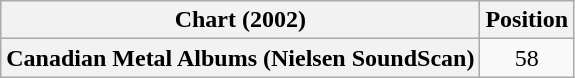<table class="wikitable sortable plainrowheaders" style="text-align:center">
<tr>
<th>Chart (2002)</th>
<th>Position</th>
</tr>
<tr>
<th scope="row">Canadian Metal Albums (Nielsen SoundScan)</th>
<td>58</td>
</tr>
</table>
